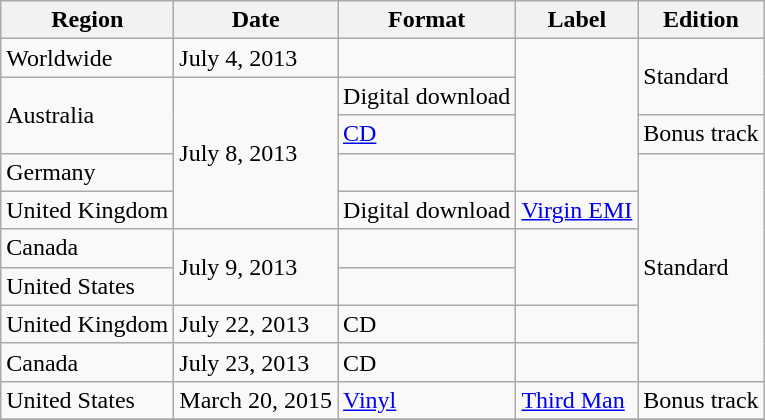<table class="wikitable plainrowheaders sortable">
<tr>
<th scope="column">Region</th>
<th>Date</th>
<th>Format</th>
<th>Label</th>
<th>Edition</th>
</tr>
<tr>
<td>Worldwide</td>
<td>July 4, 2013</td>
<td></td>
<td rowspan="4"></td>
<td rowspan="2">Standard</td>
</tr>
<tr>
<td rowspan="2">Australia</td>
<td rowspan="4">July 8, 2013</td>
<td>Digital download</td>
</tr>
<tr>
<td><a href='#'>CD</a></td>
<td>Bonus track</td>
</tr>
<tr>
<td>Germany</td>
<td></td>
<td rowspan="6">Standard</td>
</tr>
<tr>
<td>United Kingdom</td>
<td>Digital download</td>
<td><a href='#'>Virgin EMI</a></td>
</tr>
<tr>
<td>Canada</td>
<td rowspan="2">July 9, 2013</td>
<td></td>
<td rowspan="2"></td>
</tr>
<tr>
<td>United States</td>
<td></td>
</tr>
<tr>
<td>United Kingdom</td>
<td>July 22, 2013</td>
<td>CD</td>
<td></td>
</tr>
<tr>
<td>Canada</td>
<td>July 23, 2013</td>
<td>CD</td>
<td></td>
</tr>
<tr>
<td>United States</td>
<td>March 20, 2015</td>
<td><a href='#'>Vinyl</a></td>
<td><a href='#'>Third Man</a></td>
<td>Bonus track</td>
</tr>
<tr>
</tr>
</table>
